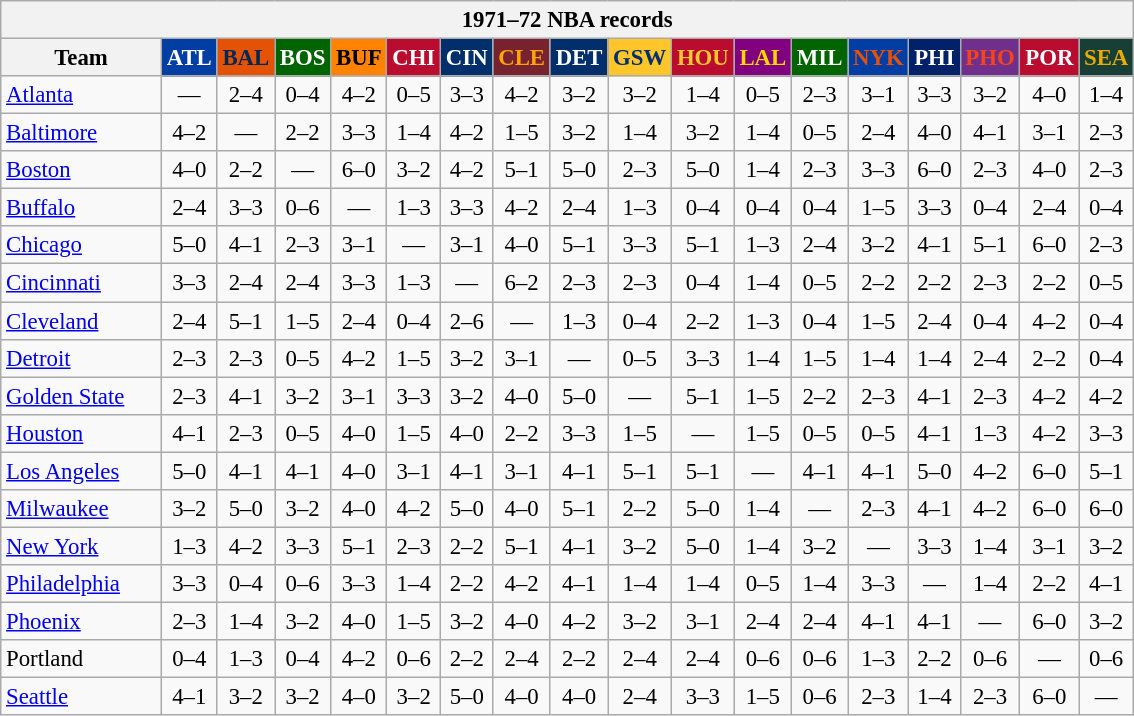<table class="wikitable" style="font-size:95%; text-align:center;">
<tr>
<th colspan=18>1971–72 NBA records</th>
</tr>
<tr>
<th width=100>Team</th>
<th style="background:#003EA4;color:#FFFFFF;width=35">ATL</th>
<th style="background:#E45206;color:#002854;width=35">BAL</th>
<th style="background:#006400;color:#FFFFFF;width=35">BOS</th>
<th style="background:#FF8201;color:#000000;width=35">BUF</th>
<th style="background:#BA0C2F;color:#FFFFFF;width=35">CHI</th>
<th style="background:#012F6B;color:#FFFFFF;width=35">CIN</th>
<th style="background:#77222F;color:#FFA402;width=35">CLE</th>
<th style="background:#012F6B;color:#FFFFFF;width=35">DET</th>
<th style="background:#FFC62C;color:#012F6B;width=35">GSW</th>
<th style="background:#BA0C2F;color:#FEC72E;width=35">HOU</th>
<th style="background:#800080;color:#FFD700;width=35">LAL</th>
<th style="background:#006400;color:#FFFFFF;width=35">MIL</th>
<th style="background:#003EA4;color:#E35208;width=35">NYK</th>
<th style="background:#012268;color:#FFFFFF;width=35">PHI</th>
<th style="background:#702F8B;color:#FA4417;width=35">PHO</th>
<th style="background:#BA0C2F;color:#FFFFFF;width=35">POR</th>
<th style="background:#173F36;color:#EBAA00;width=35">SEA</th>
</tr>
<tr>
<td style="text-align:left;"><a href='#'>Atlanta</a></td>
<td>—</td>
<td>2–4</td>
<td>0–4</td>
<td>4–2</td>
<td>0–5</td>
<td>3–3</td>
<td>4–2</td>
<td>3–2</td>
<td>3–2</td>
<td>1–4</td>
<td>0–5</td>
<td>2–3</td>
<td>3–1</td>
<td>3–3</td>
<td>3–2</td>
<td>4–0</td>
<td>1–4</td>
</tr>
<tr>
<td style="text-align:left;"><a href='#'>Baltimore</a></td>
<td>4–2</td>
<td>—</td>
<td>2–2</td>
<td>3–3</td>
<td>1–4</td>
<td>4–2</td>
<td>1–5</td>
<td>3–2</td>
<td>1–4</td>
<td>3–2</td>
<td>1–4</td>
<td>0–5</td>
<td>2–4</td>
<td>4–0</td>
<td>4–1</td>
<td>3–1</td>
<td>2–3</td>
</tr>
<tr>
<td style="text-align:left;"><a href='#'>Boston</a></td>
<td>4–0</td>
<td>2–2</td>
<td>—</td>
<td>6–0</td>
<td>3–2</td>
<td>4–2</td>
<td>5–1</td>
<td>5–0</td>
<td>2–3</td>
<td>5–0</td>
<td>1–4</td>
<td>2–3</td>
<td>3–3</td>
<td>6–0</td>
<td>2–3</td>
<td>4–0</td>
<td>2–3</td>
</tr>
<tr>
<td style="text-align:left;"><a href='#'>Buffalo</a></td>
<td>2–4</td>
<td>3–3</td>
<td>0–6</td>
<td>—</td>
<td>1–3</td>
<td>3–3</td>
<td>4–2</td>
<td>2–4</td>
<td>1–3</td>
<td>0–4</td>
<td>0–4</td>
<td>0–4</td>
<td>1–5</td>
<td>3–3</td>
<td>0–4</td>
<td>2–4</td>
<td>0–4</td>
</tr>
<tr>
<td style="text-align:left;"><a href='#'>Chicago</a></td>
<td>5–0</td>
<td>4–1</td>
<td>2–3</td>
<td>3–1</td>
<td>—</td>
<td>3–1</td>
<td>4–0</td>
<td>5–1</td>
<td>3–3</td>
<td>5–1</td>
<td>1–3</td>
<td>2–4</td>
<td>3–2</td>
<td>4–1</td>
<td>5–1</td>
<td>6–0</td>
<td>2–3</td>
</tr>
<tr>
<td style="text-align:left;"><a href='#'>Cincinnati</a></td>
<td>3–3</td>
<td>2–4</td>
<td>2–4</td>
<td>3–3</td>
<td>1–3</td>
<td>—</td>
<td>6–2</td>
<td>2–3</td>
<td>2–3</td>
<td>0–4</td>
<td>1–4</td>
<td>0–5</td>
<td>2–2</td>
<td>2–2</td>
<td>2–3</td>
<td>2–2</td>
<td>0–5</td>
</tr>
<tr>
<td style="text-align:left;"><a href='#'>Cleveland</a></td>
<td>2–4</td>
<td>5–1</td>
<td>1–5</td>
<td>2–4</td>
<td>0–4</td>
<td>2–6</td>
<td>—</td>
<td>1–3</td>
<td>0–4</td>
<td>2–2</td>
<td>1–3</td>
<td>0–4</td>
<td>1–5</td>
<td>2–4</td>
<td>0–4</td>
<td>4–2</td>
<td>0–4</td>
</tr>
<tr>
<td style="text-align:left;"><a href='#'>Detroit</a></td>
<td>2–3</td>
<td>2–3</td>
<td>0–5</td>
<td>4–2</td>
<td>1–5</td>
<td>3–2</td>
<td>3–1</td>
<td>—</td>
<td>0–5</td>
<td>3–3</td>
<td>1–4</td>
<td>1–5</td>
<td>1–4</td>
<td>1–4</td>
<td>2–4</td>
<td>2–2</td>
<td>0–4</td>
</tr>
<tr>
<td style="text-align:left;"><a href='#'>Golden State</a></td>
<td>2–3</td>
<td>4–1</td>
<td>3–2</td>
<td>3–1</td>
<td>3–3</td>
<td>3–2</td>
<td>4–0</td>
<td>5–0</td>
<td>—</td>
<td>5–1</td>
<td>1–5</td>
<td>2–2</td>
<td>2–3</td>
<td>4–1</td>
<td>2–3</td>
<td>4–2</td>
<td>4–2</td>
</tr>
<tr>
<td style="text-align:left;"><a href='#'>Houston</a></td>
<td>4–1</td>
<td>2–3</td>
<td>0–5</td>
<td>4–0</td>
<td>1–5</td>
<td>4–0</td>
<td>2–2</td>
<td>3–3</td>
<td>1–5</td>
<td>—</td>
<td>1–5</td>
<td>0–5</td>
<td>0–5</td>
<td>4–1</td>
<td>1–3</td>
<td>4–2</td>
<td>3–3</td>
</tr>
<tr>
<td style="text-align:left;"><a href='#'>Los Angeles</a></td>
<td>5–0</td>
<td>4–1</td>
<td>4–1</td>
<td>4–0</td>
<td>3–1</td>
<td>4–1</td>
<td>3–1</td>
<td>4–1</td>
<td>5–1</td>
<td>5–1</td>
<td>—</td>
<td>4–1</td>
<td>4–1</td>
<td>5–0</td>
<td>4–2</td>
<td>6–0</td>
<td>5–1</td>
</tr>
<tr>
<td style="text-align:left;"><a href='#'>Milwaukee</a></td>
<td>3–2</td>
<td>5–0</td>
<td>3–2</td>
<td>4–0</td>
<td>4–2</td>
<td>5–0</td>
<td>4–0</td>
<td>5–1</td>
<td>2–2</td>
<td>5–0</td>
<td>1–4</td>
<td>—</td>
<td>2–3</td>
<td>4–1</td>
<td>4–2</td>
<td>6–0</td>
<td>6–0</td>
</tr>
<tr>
<td style="text-align:left;"><a href='#'>New York</a></td>
<td>1–3</td>
<td>4–2</td>
<td>3–3</td>
<td>5–1</td>
<td>2–3</td>
<td>2–2</td>
<td>5–1</td>
<td>4–1</td>
<td>3–2</td>
<td>5–0</td>
<td>1–4</td>
<td>3–2</td>
<td>—</td>
<td>3–3</td>
<td>1–4</td>
<td>3–1</td>
<td>3–2</td>
</tr>
<tr>
<td style="text-align:left;"><a href='#'>Philadelphia</a></td>
<td>3–3</td>
<td>0–4</td>
<td>0–6</td>
<td>3–3</td>
<td>1–4</td>
<td>2–2</td>
<td>4–2</td>
<td>4–1</td>
<td>1–4</td>
<td>1–4</td>
<td>0–5</td>
<td>1–4</td>
<td>3–3</td>
<td>—</td>
<td>1–4</td>
<td>2–2</td>
<td>4–1</td>
</tr>
<tr>
<td style="text-align:left;"><a href='#'>Phoenix</a></td>
<td>2–3</td>
<td>1–4</td>
<td>3–2</td>
<td>4–0</td>
<td>1–5</td>
<td>3–2</td>
<td>4–0</td>
<td>4–2</td>
<td>3–2</td>
<td>3–1</td>
<td>2–4</td>
<td>2–4</td>
<td>4–1</td>
<td>4–1</td>
<td>—</td>
<td>6–0</td>
<td>3–2</td>
</tr>
<tr>
<td style="text-align:left;">Portland</td>
<td>0–4</td>
<td>1–3</td>
<td>0–4</td>
<td>4–2</td>
<td>0–6</td>
<td>2–2</td>
<td>2–4</td>
<td>2–2</td>
<td>2–4</td>
<td>2–4</td>
<td>0–6</td>
<td>0–6</td>
<td>1–3</td>
<td>2–2</td>
<td>0–6</td>
<td>—</td>
<td>0–6</td>
</tr>
<tr>
<td style="text-align:left;"><a href='#'>Seattle</a></td>
<td>4–1</td>
<td>3–2</td>
<td>3–2</td>
<td>4–0</td>
<td>3–2</td>
<td>5–0</td>
<td>4–0</td>
<td>4–0</td>
<td>2–4</td>
<td>3–3</td>
<td>1–5</td>
<td>0–6</td>
<td>2–3</td>
<td>1–4</td>
<td>2–3</td>
<td>6–0</td>
<td>—</td>
</tr>
</table>
